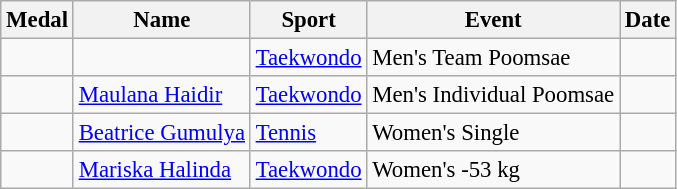<table class="wikitable sortable" style="font-size: 95%;">
<tr>
<th>Medal</th>
<th>Name</th>
<th>Sport</th>
<th>Event</th>
<th>Date</th>
</tr>
<tr>
<td></td>
<td></td>
<td><a href='#'>Taekwondo</a></td>
<td>Men's Team Poomsae</td>
<td></td>
</tr>
<tr>
<td></td>
<td><a href='#'>Maulana Haidir</a></td>
<td><a href='#'>Taekwondo</a></td>
<td>Men's Individual Poomsae</td>
<td></td>
</tr>
<tr>
<td></td>
<td><a href='#'>Beatrice Gumulya</a></td>
<td><a href='#'>Tennis</a></td>
<td>Women's Single</td>
<td></td>
</tr>
<tr>
<td></td>
<td><a href='#'>Mariska Halinda</a></td>
<td><a href='#'>Taekwondo</a></td>
<td>Women's -53 kg</td>
<td></td>
</tr>
</table>
